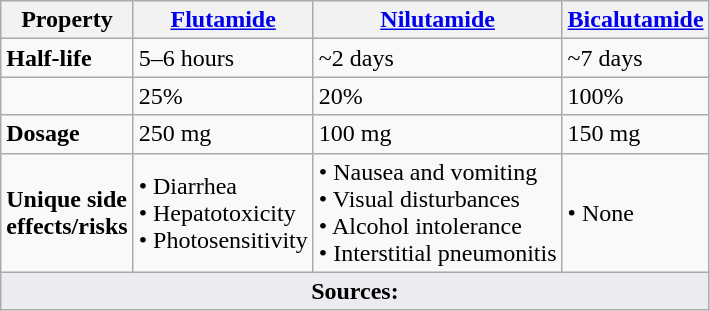<table class="wikitable floatright">
<tr>
<th>Property</th>
<th><a href='#'>Flutamide</a></th>
<th><a href='#'>Nilutamide</a></th>
<th><a href='#'>Bicalutamide</a></th>
</tr>
<tr>
<td><strong>Half-life</strong></td>
<td>5–6 hours</td>
<td>~2 days</td>
<td>~7 days</td>
</tr>
<tr>
<td><strong> </strong></td>
<td>25%</td>
<td>20%</td>
<td>100%</td>
</tr>
<tr>
<td><strong>Dosage</strong></td>
<td>250 mg </td>
<td>100 mg </td>
<td>150 mg </td>
</tr>
<tr>
<td><strong>Unique side<br>effects/risks</strong></td>
<td>• Diarrhea<br>• Hepatotoxicity<br>• Photosensitivity</td>
<td>• Nausea and vomiting<br>• Visual disturbances<br>• Alcohol intolerance<br>• Interstitial pneumonitis</td>
<td>• None</td>
</tr>
<tr class="sortbottom">
<td colspan="4" style="width: 1px; background-color:#eaecf0; text-align: center;"><strong>Sources:</strong> </td>
</tr>
</table>
